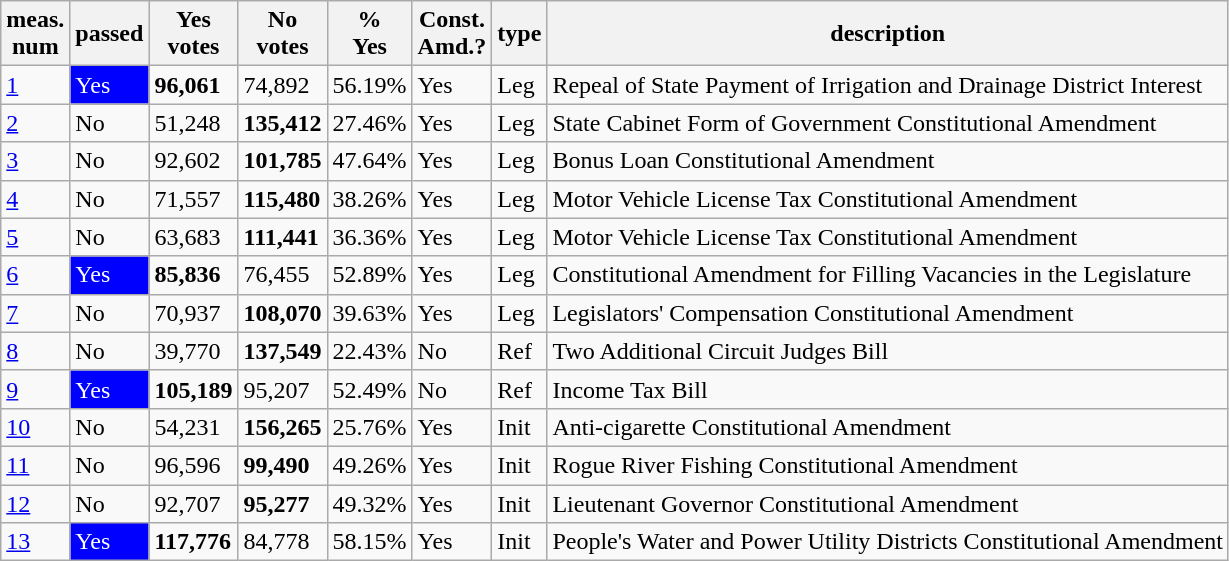<table class="wikitable sortable">
<tr>
<th>meas.<br>num</th>
<th>passed</th>
<th>Yes<br>votes</th>
<th>No<br>votes</th>
<th>%<br>Yes</th>
<th>Const.<br>Amd.?</th>
<th>type</th>
<th>description</th>
</tr>
<tr>
<td><a href='#'>1</a></td>
<td style="background:blue;color:white">Yes</td>
<td><strong>96,061</strong></td>
<td>74,892</td>
<td>56.19%</td>
<td>Yes</td>
<td>Leg</td>
<td>Repeal of State Payment of Irrigation and Drainage District Interest</td>
</tr>
<tr>
<td><a href='#'>2</a></td>
<td>No</td>
<td>51,248</td>
<td><strong>135,412</strong></td>
<td>27.46%</td>
<td>Yes</td>
<td>Leg</td>
<td>State Cabinet Form of Government Constitutional Amendment</td>
</tr>
<tr>
<td><a href='#'>3</a></td>
<td>No</td>
<td>92,602</td>
<td><strong>101,785</strong></td>
<td>47.64%</td>
<td>Yes</td>
<td>Leg</td>
<td>Bonus Loan Constitutional Amendment</td>
</tr>
<tr>
<td><a href='#'>4</a></td>
<td>No</td>
<td>71,557</td>
<td><strong>115,480</strong></td>
<td>38.26%</td>
<td>Yes</td>
<td>Leg</td>
<td>Motor Vehicle License Tax Constitutional Amendment</td>
</tr>
<tr>
<td><a href='#'>5</a></td>
<td>No</td>
<td>63,683</td>
<td><strong>111,441</strong></td>
<td>36.36%</td>
<td>Yes</td>
<td>Leg</td>
<td>Motor Vehicle License Tax Constitutional Amendment</td>
</tr>
<tr>
<td><a href='#'>6</a></td>
<td style="background:blue;color:white">Yes</td>
<td><strong>85,836</strong></td>
<td>76,455</td>
<td>52.89%</td>
<td>Yes</td>
<td>Leg</td>
<td>Constitutional Amendment for Filling Vacancies in the Legislature</td>
</tr>
<tr>
<td><a href='#'>7</a></td>
<td>No</td>
<td>70,937</td>
<td><strong>108,070</strong></td>
<td>39.63%</td>
<td>Yes</td>
<td>Leg</td>
<td>Legislators' Compensation Constitutional Amendment</td>
</tr>
<tr>
<td><a href='#'>8</a></td>
<td>No</td>
<td>39,770</td>
<td><strong>137,549</strong></td>
<td>22.43%</td>
<td>No</td>
<td>Ref</td>
<td>Two Additional Circuit Judges Bill</td>
</tr>
<tr>
<td><a href='#'>9</a></td>
<td style="background:blue;color:white">Yes</td>
<td><strong>105,189</strong></td>
<td>95,207</td>
<td>52.49%</td>
<td>No</td>
<td>Ref</td>
<td>Income Tax Bill</td>
</tr>
<tr>
<td><a href='#'>10</a></td>
<td>No</td>
<td>54,231</td>
<td><strong>156,265</strong></td>
<td>25.76%</td>
<td>Yes</td>
<td>Init</td>
<td>Anti-cigarette Constitutional Amendment</td>
</tr>
<tr>
<td><a href='#'>11</a></td>
<td>No</td>
<td>96,596</td>
<td><strong>99,490</strong></td>
<td>49.26%</td>
<td>Yes</td>
<td>Init</td>
<td>Rogue River Fishing Constitutional Amendment</td>
</tr>
<tr>
<td><a href='#'>12</a></td>
<td>No</td>
<td>92,707</td>
<td><strong>95,277</strong></td>
<td>49.32%</td>
<td>Yes</td>
<td>Init</td>
<td>Lieutenant Governor Constitutional Amendment</td>
</tr>
<tr>
<td><a href='#'>13</a></td>
<td style="background:blue;color:white">Yes</td>
<td><strong>117,776</strong></td>
<td>84,778</td>
<td>58.15%</td>
<td>Yes</td>
<td>Init</td>
<td>People's Water and Power Utility Districts Constitutional Amendment</td>
</tr>
</table>
